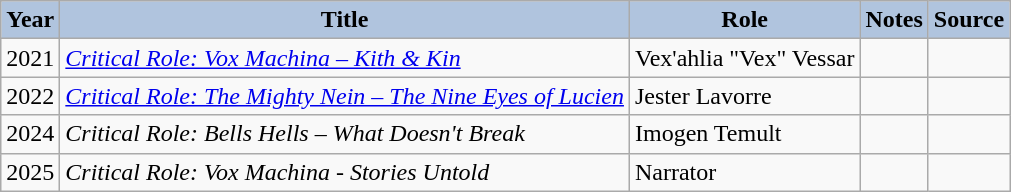<table class="wikitable sortable plainrowheaders">
<tr>
<th style="background:#b0c4de;">Year</th>
<th style="background:#b0c4de;">Title</th>
<th style="background:#b0c4de;">Role</th>
<th style="background:#b0c4de;">Notes</th>
<th style="background:#b0c4de;">Source</th>
</tr>
<tr>
<td>2021</td>
<td><em><a href='#'>Critical Role: Vox Machina – Kith & Kin</a></em></td>
<td>Vex'ahlia "Vex" Vessar</td>
<td></td>
<td></td>
</tr>
<tr>
<td>2022</td>
<td><em><a href='#'>Critical Role: The Mighty Nein – The Nine Eyes of Lucien</a></em></td>
<td>Jester Lavorre</td>
<td></td>
<td></td>
</tr>
<tr>
<td>2024</td>
<td><em>Critical Role: Bells Hells – What Doesn't Break</em></td>
<td>Imogen Temult</td>
<td></td>
<td></td>
</tr>
<tr>
<td>2025</td>
<td><em>Critical Role: Vox Machina - Stories Untold</em></td>
<td>Narrator</td>
<td></td>
<td></td>
</tr>
</table>
